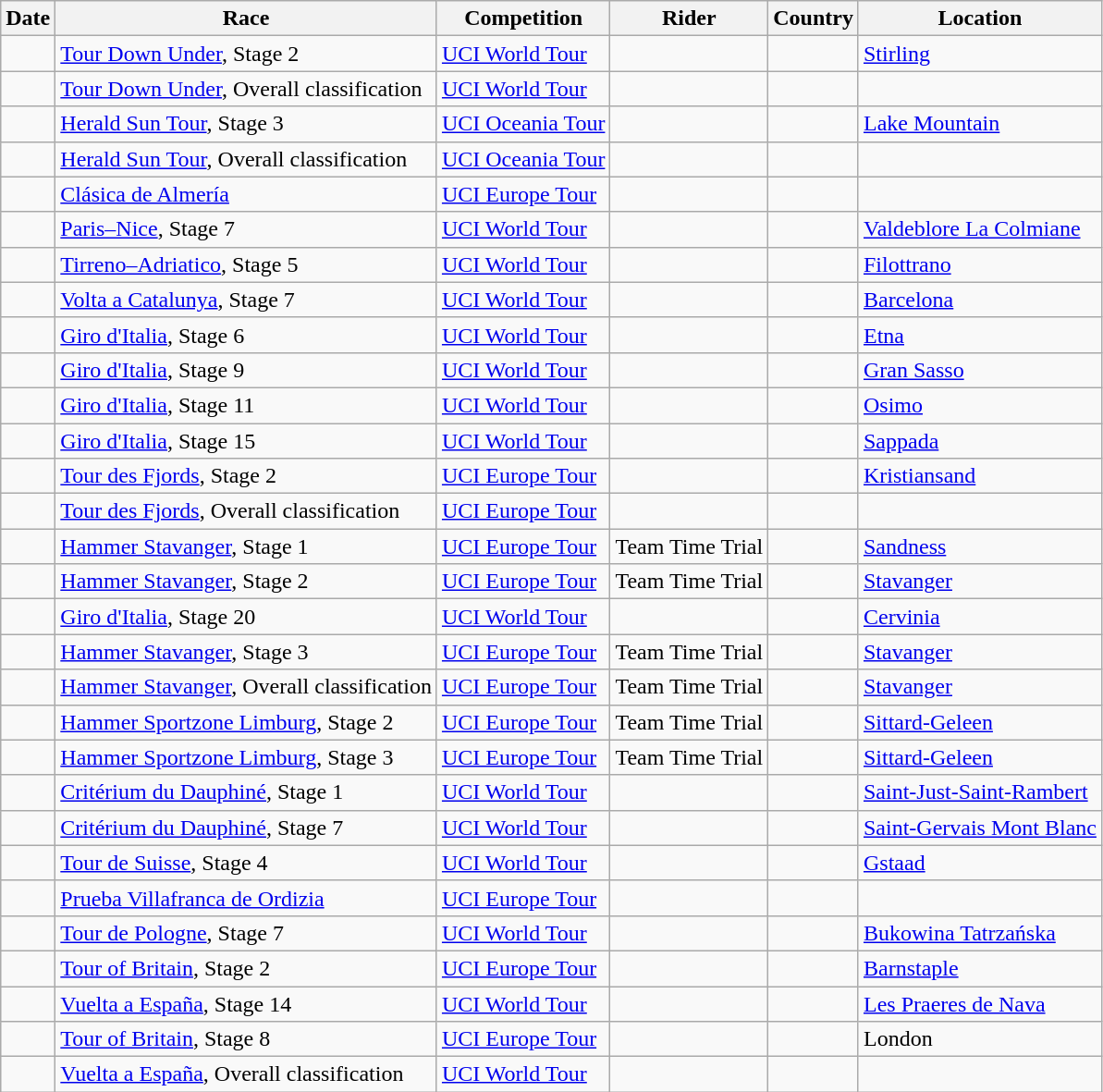<table class="wikitable sortable">
<tr>
<th>Date</th>
<th>Race</th>
<th>Competition</th>
<th>Rider</th>
<th>Country</th>
<th>Location</th>
</tr>
<tr>
<td></td>
<td><a href='#'>Tour Down Under</a>, Stage 2</td>
<td><a href='#'>UCI World Tour</a></td>
<td></td>
<td></td>
<td><a href='#'>Stirling</a></td>
</tr>
<tr>
<td></td>
<td><a href='#'>Tour Down Under</a>, Overall classification</td>
<td><a href='#'>UCI World Tour</a></td>
<td></td>
<td></td>
<td></td>
</tr>
<tr>
<td></td>
<td><a href='#'>Herald Sun Tour</a>, Stage 3</td>
<td><a href='#'>UCI Oceania Tour</a></td>
<td></td>
<td></td>
<td><a href='#'>Lake Mountain</a></td>
</tr>
<tr>
<td></td>
<td><a href='#'>Herald Sun Tour</a>, Overall classification</td>
<td><a href='#'>UCI Oceania Tour</a></td>
<td></td>
<td></td>
<td></td>
</tr>
<tr>
<td></td>
<td><a href='#'>Clásica de Almería</a></td>
<td><a href='#'>UCI Europe Tour</a></td>
<td></td>
<td></td>
<td></td>
</tr>
<tr>
<td></td>
<td><a href='#'>Paris–Nice</a>, Stage 7</td>
<td><a href='#'>UCI World Tour</a></td>
<td></td>
<td></td>
<td><a href='#'>Valdeblore La Colmiane</a></td>
</tr>
<tr>
<td></td>
<td><a href='#'>Tirreno–Adriatico</a>, Stage 5</td>
<td><a href='#'>UCI World Tour</a></td>
<td></td>
<td></td>
<td><a href='#'>Filottrano</a></td>
</tr>
<tr>
<td></td>
<td><a href='#'>Volta a Catalunya</a>, Stage 7</td>
<td><a href='#'>UCI World Tour</a></td>
<td></td>
<td></td>
<td><a href='#'>Barcelona</a></td>
</tr>
<tr>
<td></td>
<td><a href='#'>Giro d'Italia</a>, Stage 6</td>
<td><a href='#'>UCI World Tour</a></td>
<td></td>
<td></td>
<td><a href='#'>Etna</a></td>
</tr>
<tr>
<td></td>
<td><a href='#'>Giro d'Italia</a>, Stage 9</td>
<td><a href='#'>UCI World Tour</a></td>
<td></td>
<td></td>
<td><a href='#'>Gran Sasso</a></td>
</tr>
<tr>
<td></td>
<td><a href='#'>Giro d'Italia</a>, Stage 11</td>
<td><a href='#'>UCI World Tour</a></td>
<td></td>
<td></td>
<td><a href='#'>Osimo</a></td>
</tr>
<tr>
<td></td>
<td><a href='#'>Giro d'Italia</a>, Stage 15</td>
<td><a href='#'>UCI World Tour</a></td>
<td></td>
<td></td>
<td><a href='#'>Sappada</a></td>
</tr>
<tr>
<td></td>
<td><a href='#'>Tour des Fjords</a>, Stage 2</td>
<td><a href='#'>UCI Europe Tour</a></td>
<td></td>
<td></td>
<td><a href='#'>Kristiansand</a></td>
</tr>
<tr>
<td></td>
<td><a href='#'>Tour des Fjords</a>, Overall classification</td>
<td><a href='#'>UCI Europe Tour</a></td>
<td></td>
<td></td>
<td></td>
</tr>
<tr>
<td></td>
<td><a href='#'>Hammer Stavanger</a>, Stage 1</td>
<td><a href='#'>UCI Europe Tour</a></td>
<td>Team Time Trial </td>
<td></td>
<td><a href='#'>Sandness</a></td>
</tr>
<tr>
<td></td>
<td><a href='#'>Hammer Stavanger</a>, Stage 2</td>
<td><a href='#'>UCI Europe Tour</a></td>
<td>Team Time Trial </td>
<td></td>
<td><a href='#'>Stavanger</a></td>
</tr>
<tr>
<td></td>
<td><a href='#'>Giro d'Italia</a>, Stage 20</td>
<td><a href='#'>UCI World Tour</a></td>
<td></td>
<td></td>
<td><a href='#'>Cervinia</a></td>
</tr>
<tr>
<td></td>
<td><a href='#'>Hammer Stavanger</a>, Stage 3</td>
<td><a href='#'>UCI Europe Tour</a></td>
<td>Team Time Trial </td>
<td></td>
<td><a href='#'>Stavanger</a></td>
</tr>
<tr>
<td></td>
<td><a href='#'>Hammer Stavanger</a>, Overall classification</td>
<td><a href='#'>UCI Europe Tour</a></td>
<td>Team Time Trial </td>
<td></td>
<td><a href='#'>Stavanger</a></td>
</tr>
<tr>
<td></td>
<td><a href='#'>Hammer Sportzone Limburg</a>, Stage 2</td>
<td><a href='#'>UCI Europe Tour</a></td>
<td>Team Time Trial </td>
<td></td>
<td><a href='#'>Sittard-Geleen</a></td>
</tr>
<tr>
<td></td>
<td><a href='#'>Hammer Sportzone Limburg</a>, Stage 3</td>
<td><a href='#'>UCI Europe Tour</a></td>
<td>Team Time Trial </td>
<td></td>
<td><a href='#'>Sittard-Geleen</a></td>
</tr>
<tr>
<td></td>
<td><a href='#'>Critérium du Dauphiné</a>, Stage 1</td>
<td><a href='#'>UCI World Tour</a></td>
<td></td>
<td></td>
<td><a href='#'>Saint-Just-Saint-Rambert</a></td>
</tr>
<tr>
<td></td>
<td><a href='#'>Critérium du Dauphiné</a>, Stage 7</td>
<td><a href='#'>UCI World Tour</a></td>
<td></td>
<td></td>
<td><a href='#'>Saint-Gervais Mont Blanc</a></td>
</tr>
<tr>
<td></td>
<td><a href='#'>Tour de Suisse</a>, Stage 4</td>
<td><a href='#'>UCI World Tour</a></td>
<td></td>
<td></td>
<td><a href='#'>Gstaad</a></td>
</tr>
<tr>
<td></td>
<td><a href='#'>Prueba Villafranca de Ordizia</a></td>
<td><a href='#'>UCI Europe Tour</a></td>
<td></td>
<td></td>
<td></td>
</tr>
<tr>
<td></td>
<td><a href='#'>Tour de Pologne</a>, Stage 7</td>
<td><a href='#'>UCI World Tour</a></td>
<td></td>
<td></td>
<td><a href='#'>Bukowina Tatrzańska</a></td>
</tr>
<tr>
<td></td>
<td><a href='#'>Tour of Britain</a>, Stage 2</td>
<td><a href='#'>UCI Europe Tour</a></td>
<td></td>
<td></td>
<td><a href='#'>Barnstaple</a></td>
</tr>
<tr>
<td></td>
<td><a href='#'>Vuelta a España</a>, Stage 14</td>
<td><a href='#'>UCI World Tour</a></td>
<td></td>
<td></td>
<td><a href='#'>Les Praeres de Nava</a></td>
</tr>
<tr>
<td></td>
<td><a href='#'>Tour of Britain</a>, Stage 8</td>
<td><a href='#'>UCI Europe Tour</a></td>
<td></td>
<td></td>
<td>London</td>
</tr>
<tr>
<td></td>
<td><a href='#'>Vuelta a España</a>, Overall classification</td>
<td><a href='#'>UCI World Tour</a></td>
<td></td>
<td></td>
<td></td>
</tr>
</table>
